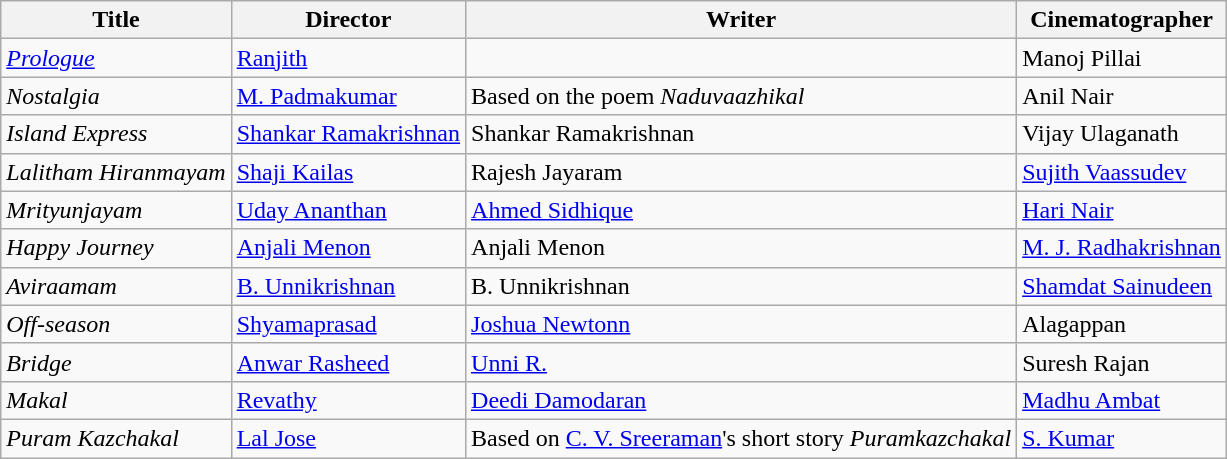<table class="wikitable">
<tr>
<th>Title</th>
<th>Director</th>
<th>Writer</th>
<th>Cinematographer</th>
</tr>
<tr>
<td><em><a href='#'>Prologue</a></em></td>
<td><a href='#'>Ranjith</a></td>
<td></td>
<td>Manoj Pillai</td>
</tr>
<tr>
<td><em>Nostalgia</em></td>
<td><a href='#'>M. Padmakumar</a></td>
<td>Based on the poem <em>Naduvaazhikal</em></td>
<td>Anil Nair</td>
</tr>
<tr>
<td><em>Island Express</em></td>
<td><a href='#'>Shankar Ramakrishnan</a></td>
<td>Shankar Ramakrishnan</td>
<td>Vijay Ulaganath</td>
</tr>
<tr>
<td><em>Lalitham Hiranmayam</em></td>
<td><a href='#'>Shaji Kailas</a></td>
<td>Rajesh Jayaram</td>
<td><a href='#'>Sujith Vaassudev</a></td>
</tr>
<tr>
<td><em>Mrityunjayam</em></td>
<td><a href='#'>Uday Ananthan</a></td>
<td><a href='#'>Ahmed Sidhique</a></td>
<td><a href='#'>Hari Nair</a></td>
</tr>
<tr>
<td><em>Happy Journey</em></td>
<td><a href='#'>Anjali Menon</a></td>
<td>Anjali Menon</td>
<td><a href='#'>M. J. Radhakrishnan</a></td>
</tr>
<tr>
<td><em>Aviraamam</em></td>
<td><a href='#'>B. Unnikrishnan</a></td>
<td>B. Unnikrishnan</td>
<td><a href='#'>Shamdat Sainudeen</a></td>
</tr>
<tr>
<td><em>Off-season</em></td>
<td><a href='#'>Shyamaprasad</a></td>
<td><a href='#'>Joshua Newtonn</a></td>
<td>Alagappan</td>
</tr>
<tr>
<td><em>Bridge</em></td>
<td><a href='#'>Anwar Rasheed</a></td>
<td><a href='#'>Unni R.</a></td>
<td>Suresh Rajan</td>
</tr>
<tr>
<td><em>Makal</em></td>
<td><a href='#'>Revathy</a></td>
<td><a href='#'>Deedi Damodaran</a></td>
<td><a href='#'>Madhu Ambat</a></td>
</tr>
<tr>
<td><em>Puram Kazchakal</em></td>
<td><a href='#'>Lal Jose</a></td>
<td>Based on <a href='#'>C. V. Sreeraman</a>'s short story <em>Puramkazchakal</em></td>
<td><a href='#'>S. Kumar</a></td>
</tr>
</table>
